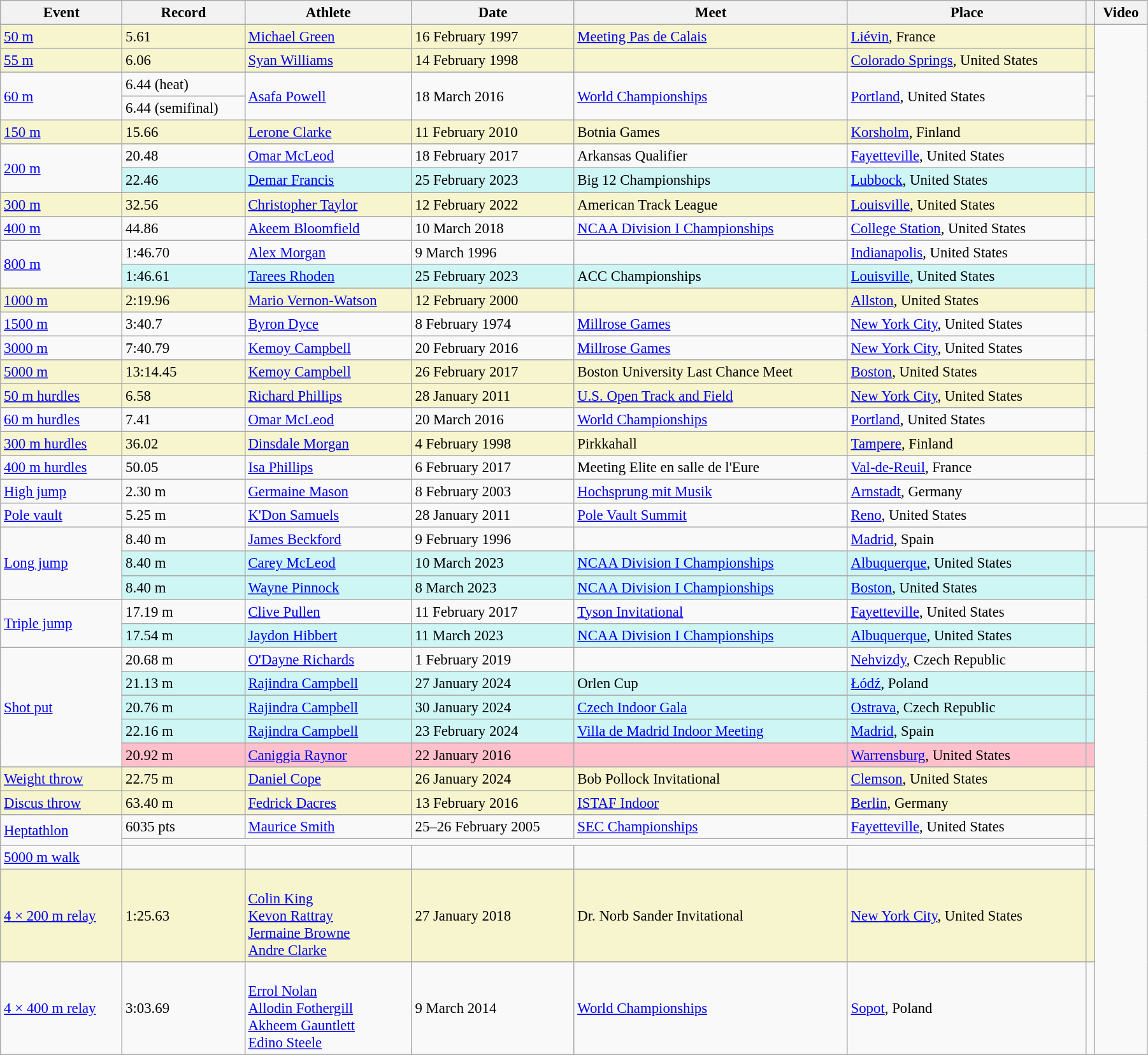<table class="wikitable" style="font-size:95%; width: 95%;">
<tr>
<th>Event</th>
<th>Record</th>
<th>Athlete</th>
<th>Date</th>
<th>Meet</th>
<th>Place</th>
<th></th>
<th>Video</th>
</tr>
<tr style="background:#f6F5CE;">
<td><a href='#'>50 m</a></td>
<td>5.61</td>
<td><a href='#'>Michael Green</a></td>
<td>16 February 1997</td>
<td><a href='#'>Meeting Pas de Calais</a></td>
<td><a href='#'>Liévin</a>, France</td>
<td></td>
</tr>
<tr style="background:#f6F5CE;">
<td><a href='#'>55 m</a></td>
<td>6.06 </td>
<td><a href='#'>Syan Williams</a></td>
<td>14 February 1998</td>
<td></td>
<td><a href='#'>Colorado Springs</a>, United States</td>
<td></td>
</tr>
<tr>
<td rowspan=2><a href='#'>60 m</a></td>
<td>6.44 (heat)</td>
<td rowspan=2><a href='#'>Asafa Powell</a></td>
<td rowspan=2>18 March 2016</td>
<td rowspan=2><a href='#'>World Championships</a></td>
<td rowspan=2><a href='#'>Portland</a>, United States</td>
<td></td>
</tr>
<tr>
<td>6.44 (semifinal)</td>
<td></td>
</tr>
<tr style="background:#f6F5CE;">
<td><a href='#'>150 m</a></td>
<td>15.66 </td>
<td><a href='#'>Lerone Clarke</a></td>
<td>11 February 2010</td>
<td>Botnia Games</td>
<td><a href='#'>Korsholm</a>, Finland</td>
<td></td>
</tr>
<tr>
<td rowspan=2><a href='#'>200 m</a></td>
<td>20.48</td>
<td><a href='#'>Omar McLeod</a></td>
<td>18 February 2017</td>
<td>Arkansas Qualifier</td>
<td><a href='#'>Fayetteville</a>, United States</td>
<td></td>
</tr>
<tr style="background:#cef6f5;">
<td>22.46 </td>
<td><a href='#'>Demar Francis</a></td>
<td>25 February 2023</td>
<td>Big 12 Championships</td>
<td><a href='#'>Lubbock</a>, United States</td>
<td></td>
</tr>
<tr style="background:#f6F5CE;">
<td><a href='#'>300 m</a></td>
<td>32.56</td>
<td><a href='#'>Christopher Taylor</a></td>
<td>12 February 2022</td>
<td>American Track League</td>
<td><a href='#'>Louisville</a>, United States</td>
<td></td>
</tr>
<tr>
<td><a href='#'>400 m</a></td>
<td>44.86</td>
<td><a href='#'>Akeem Bloomfield</a></td>
<td>10 March 2018</td>
<td><a href='#'>NCAA Division I Championships</a></td>
<td><a href='#'>College Station</a>, United States</td>
<td></td>
</tr>
<tr>
<td rowspan=2><a href='#'>800 m</a></td>
<td>1:46.70</td>
<td><a href='#'>Alex Morgan</a></td>
<td>9 March 1996</td>
<td></td>
<td><a href='#'>Indianapolis</a>, United States</td>
<td></td>
</tr>
<tr style="background:#cef6f5;">
<td>1:46.61</td>
<td><a href='#'>Tarees Rhoden</a></td>
<td>25 February 2023</td>
<td>ACC Championships</td>
<td><a href='#'>Louisville</a>, United States</td>
<td></td>
</tr>
<tr style="background:#f6F5CE;">
<td><a href='#'>1000 m</a></td>
<td>2:19.96</td>
<td><a href='#'>Mario Vernon-Watson</a></td>
<td>12 February 2000</td>
<td></td>
<td><a href='#'>Allston</a>, United States</td>
<td></td>
</tr>
<tr>
<td><a href='#'>1500 m</a></td>
<td>3:40.7 </td>
<td><a href='#'>Byron Dyce</a></td>
<td>8 February 1974</td>
<td><a href='#'>Millrose Games</a></td>
<td><a href='#'>New York City</a>, United States</td>
<td></td>
</tr>
<tr>
<td><a href='#'>3000 m</a></td>
<td>7:40.79</td>
<td><a href='#'>Kemoy Campbell</a></td>
<td>20 February 2016</td>
<td><a href='#'>Millrose Games</a></td>
<td><a href='#'>New York City</a>, United States</td>
<td></td>
</tr>
<tr style="background:#f6F5CE;">
<td><a href='#'>5000 m</a></td>
<td>13:14.45</td>
<td><a href='#'>Kemoy Campbell</a></td>
<td>26 February 2017</td>
<td>Boston University Last Chance Meet</td>
<td><a href='#'>Boston</a>, United States</td>
<td></td>
</tr>
<tr style="background:#f6F5CE;">
<td><a href='#'>50 m hurdles</a></td>
<td>6.58</td>
<td><a href='#'>Richard Phillips</a></td>
<td>28 January 2011</td>
<td><a href='#'>U.S. Open Track and Field</a></td>
<td><a href='#'>New York City</a>, United States</td>
<td></td>
</tr>
<tr>
<td><a href='#'>60 m hurdles</a></td>
<td>7.41</td>
<td><a href='#'>Omar McLeod</a></td>
<td>20 March 2016</td>
<td><a href='#'>World Championships</a></td>
<td><a href='#'>Portland</a>, United States</td>
<td></td>
</tr>
<tr style="background:#f6F5CE;">
<td><a href='#'>300 m hurdles</a></td>
<td>36.02 </td>
<td><a href='#'>Dinsdale Morgan</a></td>
<td>4 February 1998</td>
<td>Pirkkahall</td>
<td><a href='#'>Tampere</a>, Finland</td>
<td></td>
</tr>
<tr>
<td><a href='#'>400 m hurdles</a></td>
<td>50.05</td>
<td><a href='#'>Isa Phillips</a></td>
<td>6 February 2017</td>
<td>Meeting Elite en salle de l'Eure</td>
<td><a href='#'>Val-de-Reuil</a>, France</td>
<td></td>
</tr>
<tr>
<td><a href='#'>High jump</a></td>
<td>2.30 m</td>
<td><a href='#'>Germaine Mason</a></td>
<td>8 February 2003</td>
<td><a href='#'>Hochsprung mit Musik</a></td>
<td><a href='#'>Arnstadt</a>, Germany</td>
<td></td>
</tr>
<tr>
<td><a href='#'>Pole vault</a></td>
<td>5.25 m </td>
<td><a href='#'>K'Don Samuels</a></td>
<td>28 January 2011</td>
<td><a href='#'>Pole Vault Summit</a></td>
<td><a href='#'>Reno</a>, United States</td>
<td></td>
<td></td>
</tr>
<tr>
<td rowspan=3><a href='#'>Long jump</a></td>
<td>8.40 m</td>
<td><a href='#'>James Beckford</a></td>
<td>9 February 1996</td>
<td></td>
<td><a href='#'>Madrid</a>, Spain</td>
<td></td>
</tr>
<tr style="background:#cef6f5;">
<td>8.40 m </td>
<td><a href='#'>Carey McLeod</a></td>
<td>10 March 2023</td>
<td><a href='#'>NCAA Division I Championships</a></td>
<td><a href='#'>Albuquerque</a>, United States</td>
<td></td>
</tr>
<tr style="background:#cef6f5;">
<td>8.40 m</td>
<td><a href='#'>Wayne Pinnock</a></td>
<td>8 March 2023</td>
<td><a href='#'>NCAA Division I Championships</a></td>
<td><a href='#'>Boston</a>, United States</td>
<td></td>
</tr>
<tr>
<td rowspan=2><a href='#'>Triple jump</a></td>
<td>17.19 m</td>
<td><a href='#'>Clive Pullen</a></td>
<td>11 February 2017</td>
<td><a href='#'>Tyson Invitational</a></td>
<td><a href='#'>Fayetteville</a>, United States</td>
<td></td>
</tr>
<tr style="background:#cef6f5;">
<td>17.54 m </td>
<td><a href='#'>Jaydon Hibbert</a></td>
<td>11 March 2023</td>
<td><a href='#'>NCAA Division I Championships</a></td>
<td><a href='#'>Albuquerque</a>, United States</td>
<td></td>
</tr>
<tr>
<td rowspan=5><a href='#'>Shot put</a></td>
<td>20.68 m</td>
<td><a href='#'>O'Dayne Richards</a></td>
<td>1 February 2019</td>
<td></td>
<td><a href='#'>Nehvizdy</a>, Czech Republic</td>
<td></td>
</tr>
<tr bgcolor=#CEF6F5>
<td>21.13 m</td>
<td><a href='#'>Rajindra Campbell</a></td>
<td>27 January 2024</td>
<td>Orlen Cup</td>
<td><a href='#'>Łódź</a>, Poland</td>
<td></td>
</tr>
<tr bgcolor=#CEF6F5>
<td>20.76 m</td>
<td><a href='#'>Rajindra Campbell</a></td>
<td>30 January 2024</td>
<td><a href='#'>Czech Indoor Gala</a></td>
<td><a href='#'>Ostrava</a>, Czech Republic</td>
<td></td>
</tr>
<tr bgcolor=#CEF6F5>
<td>22.16 m</td>
<td><a href='#'>Rajindra Campbell</a></td>
<td>23 February 2024</td>
<td><a href='#'>Villa de Madrid Indoor Meeting</a></td>
<td><a href='#'>Madrid</a>, Spain</td>
<td></td>
</tr>
<tr style="background:pink">
<td>20.92 m  </td>
<td><a href='#'>Caniggia Raynor</a></td>
<td>22 January 2016</td>
<td></td>
<td><a href='#'>Warrensburg</a>, United States</td>
<td></td>
</tr>
<tr style="background:#f6F5CE;">
<td><a href='#'>Weight throw</a></td>
<td>22.75 m</td>
<td><a href='#'>Daniel Cope</a></td>
<td>26 January 2024</td>
<td>Bob Pollock Invitational</td>
<td><a href='#'>Clemson</a>, United States</td>
<td></td>
</tr>
<tr style="background:#f6F5CE;">
<td><a href='#'>Discus throw</a></td>
<td>63.40 m</td>
<td><a href='#'>Fedrick Dacres</a></td>
<td>13 February 2016</td>
<td><a href='#'>ISTAF Indoor</a></td>
<td><a href='#'>Berlin</a>, Germany</td>
<td></td>
</tr>
<tr>
<td rowspan=2><a href='#'>Heptathlon</a></td>
<td>6035 pts</td>
<td><a href='#'>Maurice Smith</a></td>
<td>25–26 February 2005</td>
<td><a href='#'>SEC Championships</a></td>
<td><a href='#'>Fayetteville</a>, United States</td>
<td></td>
</tr>
<tr>
<td colspan=5></td>
<td></td>
</tr>
<tr>
<td><a href='#'>5000 m walk</a></td>
<td></td>
<td></td>
<td></td>
<td></td>
<td></td>
<td></td>
</tr>
<tr style="background:#f6F5CE;">
<td><a href='#'>4 × 200 m relay</a></td>
<td>1:25.63</td>
<td><br><a href='#'>Colin King</a><br><a href='#'>Kevon Rattray</a><br><a href='#'>Jermaine Browne</a><br><a href='#'>Andre Clarke</a></td>
<td>27 January 2018</td>
<td>Dr. Norb Sander Invitational</td>
<td><a href='#'>New York City</a>, United States</td>
<td></td>
</tr>
<tr>
<td><a href='#'>4 × 400 m relay</a></td>
<td>3:03.69</td>
<td><br><a href='#'>Errol Nolan</a><br><a href='#'>Allodin Fothergill</a><br><a href='#'>Akheem Gauntlett</a><br><a href='#'>Edino Steele</a></td>
<td>9 March 2014</td>
<td><a href='#'>World Championships</a></td>
<td><a href='#'>Sopot</a>, Poland</td>
<td></td>
</tr>
</table>
